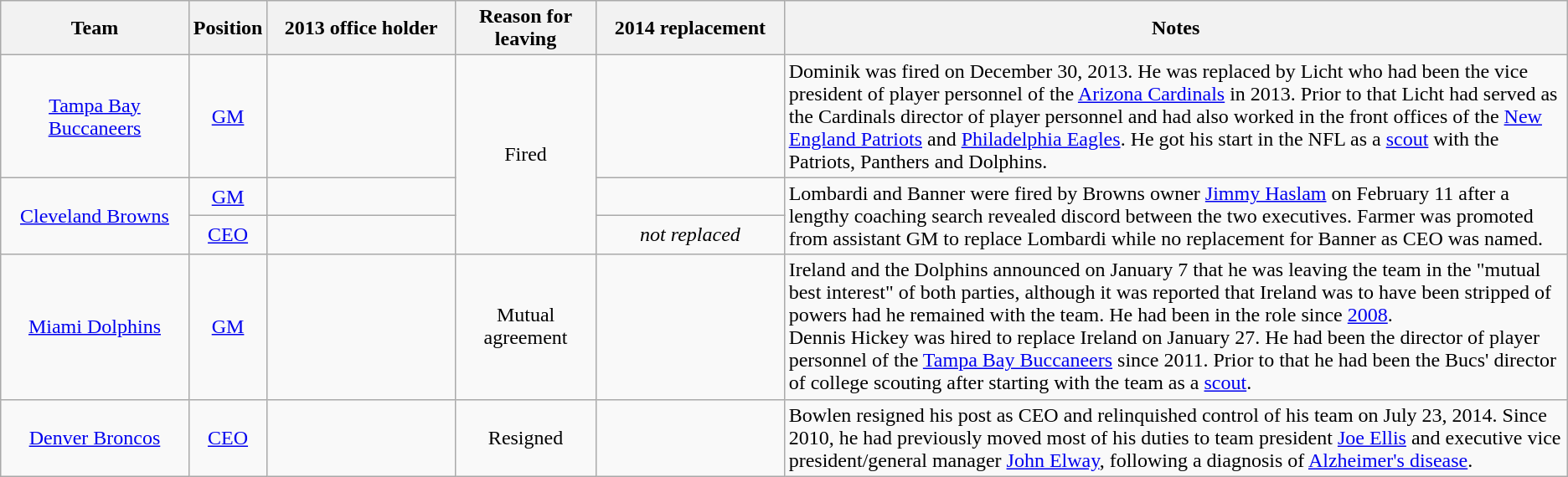<table class="wikitable sortable">
<tr>
<th style="width:12%;">Team</th>
<th style="width:5%;">Position</th>
<th style="width:12%;">2013 office holder</th>
<th style="width:9%;">Reason for leaving</th>
<th style="width:12%;">2014 replacement</th>
<th class="unsortable">Notes</th>
</tr>
<tr>
<td style="text-align:center;"><a href='#'>Tampa Bay Buccaneers</a></td>
<td style="text-align:center;"><a href='#'>GM</a></td>
<td style="text-align:center;"></td>
<td rowspan="3" style="text-align:center;">Fired</td>
<td style="text-align:center;"></td>
<td>Dominik was fired on December 30, 2013. He was replaced by Licht who had been the vice president of player personnel of the <a href='#'>Arizona Cardinals</a> in 2013. Prior to that Licht had served as the Cardinals director of player personnel and had also worked in the front offices of the <a href='#'>New England Patriots</a> and <a href='#'>Philadelphia Eagles</a>. He got his start in the NFL as a <a href='#'>scout</a> with the Patriots, Panthers and Dolphins.</td>
</tr>
<tr>
<td rowspan="2" style="text-align:center;"><a href='#'>Cleveland Browns</a></td>
<td style="text-align:center;"><a href='#'>GM</a></td>
<td style="text-align:center;"></td>
<td style="text-align:center;"></td>
<td rowspan="2">Lombardi and Banner were fired by Browns owner <a href='#'>Jimmy Haslam</a> on February 11 after a lengthy coaching search revealed discord between the two executives. Farmer was promoted from assistant GM to replace Lombardi while no replacement for Banner as CEO was named.</td>
</tr>
<tr>
<td style="text-align:center;"><a href='#'>CEO</a></td>
<td style="text-align:center;"></td>
<td style="text-align:center;"><em>not replaced</em></td>
</tr>
<tr>
<td style="text-align:center;"><a href='#'>Miami Dolphins</a></td>
<td style="text-align:center;"><a href='#'>GM</a></td>
<td style="text-align:center;"></td>
<td style="text-align:center;">Mutual agreement</td>
<td style="text-align:center;"></td>
<td>Ireland and the Dolphins announced on January 7 that he was leaving the team in the "mutual best interest" of both parties, although it was reported that Ireland was to have been stripped of powers had he remained with the team. He had been in the role since <a href='#'>2008</a>.<br>Dennis Hickey was hired to replace Ireland on January 27. He had been the director of player personnel of the <a href='#'>Tampa Bay Buccaneers</a> since 2011. Prior to that he had been the Bucs' director of college scouting after starting with the team as a <a href='#'>scout</a>.</td>
</tr>
<tr>
<td style="text-align:center;"><a href='#'>Denver Broncos</a></td>
<td style="text-align:center;"><a href='#'>CEO</a></td>
<td style="text-align:center;"></td>
<td style="text-align:center;">Resigned</td>
<td style="text-align:center;"></td>
<td>Bowlen resigned his post as CEO and relinquished control of his team on July 23, 2014. Since 2010, he had previously moved most of his duties to team president <a href='#'>Joe Ellis</a> and executive vice president/general manager <a href='#'>John Elway</a>, following a diagnosis of <a href='#'>Alzheimer's disease</a>.</td>
</tr>
</table>
